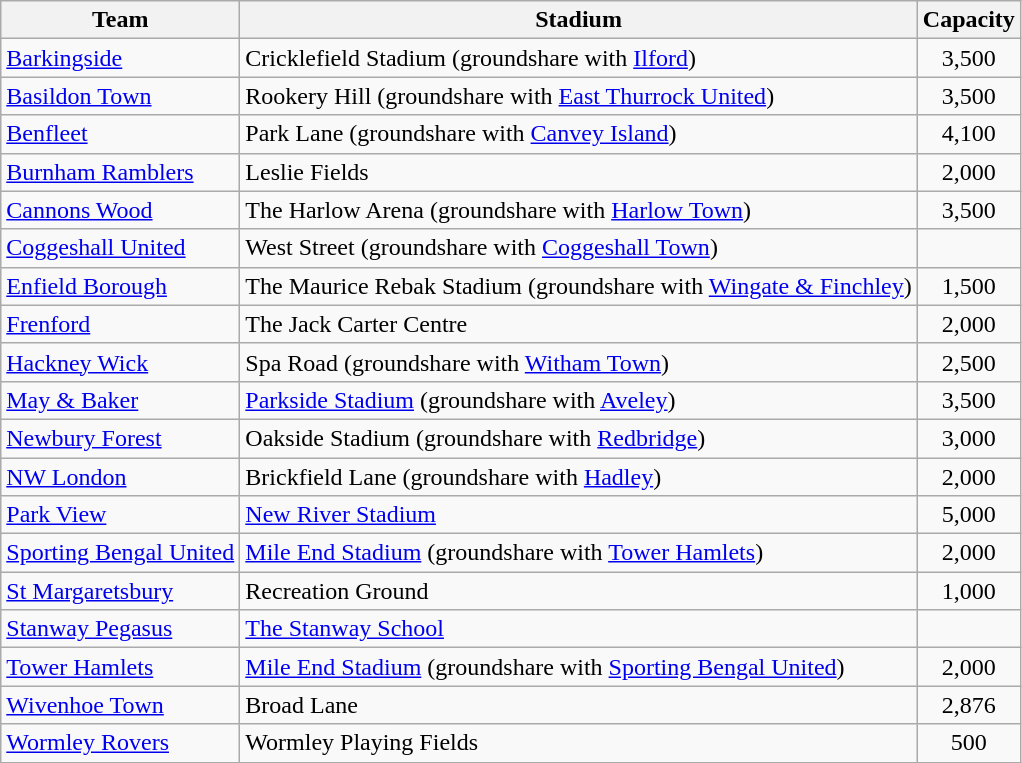<table class="wikitable sortable">
<tr>
<th>Team</th>
<th>Stadium</th>
<th>Capacity</th>
</tr>
<tr>
<td><a href='#'>Barkingside</a></td>
<td>Cricklefield Stadium (groundshare with <a href='#'>Ilford</a>)</td>
<td align="center">3,500</td>
</tr>
<tr>
<td><a href='#'>Basildon Town</a></td>
<td>Rookery Hill (groundshare with <a href='#'>East Thurrock United</a>)</td>
<td align="center">3,500</td>
</tr>
<tr>
<td><a href='#'>Benfleet</a></td>
<td>Park Lane (groundshare with <a href='#'>Canvey Island</a>)</td>
<td align="center">4,100</td>
</tr>
<tr>
<td><a href='#'>Burnham Ramblers</a></td>
<td>Leslie Fields</td>
<td align="center">2,000</td>
</tr>
<tr>
<td><a href='#'>Cannons Wood</a></td>
<td>The Harlow Arena (groundshare with <a href='#'>Harlow Town</a>)</td>
<td align="center">3,500</td>
</tr>
<tr>
<td><a href='#'>Coggeshall United</a></td>
<td>West Street (groundshare with <a href='#'>Coggeshall Town</a>)</td>
<td align="center"></td>
</tr>
<tr>
<td><a href='#'>Enfield Borough</a></td>
<td>The Maurice Rebak Stadium (groundshare with <a href='#'>Wingate & Finchley</a>)</td>
<td align="center">1,500</td>
</tr>
<tr>
<td><a href='#'>Frenford</a></td>
<td>The Jack Carter Centre</td>
<td align="center">2,000</td>
</tr>
<tr>
<td><a href='#'>Hackney Wick</a></td>
<td>Spa Road (groundshare with <a href='#'>Witham Town</a>)</td>
<td align="center">2,500</td>
</tr>
<tr>
<td><a href='#'>May & Baker</a></td>
<td><a href='#'>Parkside Stadium</a> (groundshare with <a href='#'>Aveley</a>)</td>
<td align="center">3,500</td>
</tr>
<tr>
<td><a href='#'>Newbury Forest</a></td>
<td>Oakside Stadium (groundshare with <a href='#'>Redbridge</a>)</td>
<td align="center">3,000</td>
</tr>
<tr>
<td><a href='#'>NW London</a></td>
<td>Brickfield Lane (groundshare with <a href='#'>Hadley</a>)</td>
<td align="center">2,000</td>
</tr>
<tr>
<td><a href='#'>Park View</a></td>
<td><a href='#'>New River Stadium</a></td>
<td align="center">5,000</td>
</tr>
<tr>
<td><a href='#'>Sporting Bengal United</a></td>
<td><a href='#'>Mile End Stadium</a> (groundshare with <a href='#'>Tower Hamlets</a>)</td>
<td align="center">2,000</td>
</tr>
<tr>
<td><a href='#'>St Margaretsbury</a></td>
<td>Recreation Ground</td>
<td align="center">1,000</td>
</tr>
<tr>
<td><a href='#'>Stanway Pegasus</a></td>
<td><a href='#'>The Stanway School</a></td>
<td align="center"></td>
</tr>
<tr>
<td><a href='#'>Tower Hamlets</a></td>
<td><a href='#'>Mile End Stadium</a> (groundshare with <a href='#'>Sporting Bengal United</a>)</td>
<td align="center">2,000</td>
</tr>
<tr>
<td><a href='#'>Wivenhoe Town</a></td>
<td>Broad Lane</td>
<td align="center">2,876</td>
</tr>
<tr>
<td><a href='#'>Wormley Rovers</a></td>
<td>Wormley Playing Fields</td>
<td align="center">500</td>
</tr>
</table>
